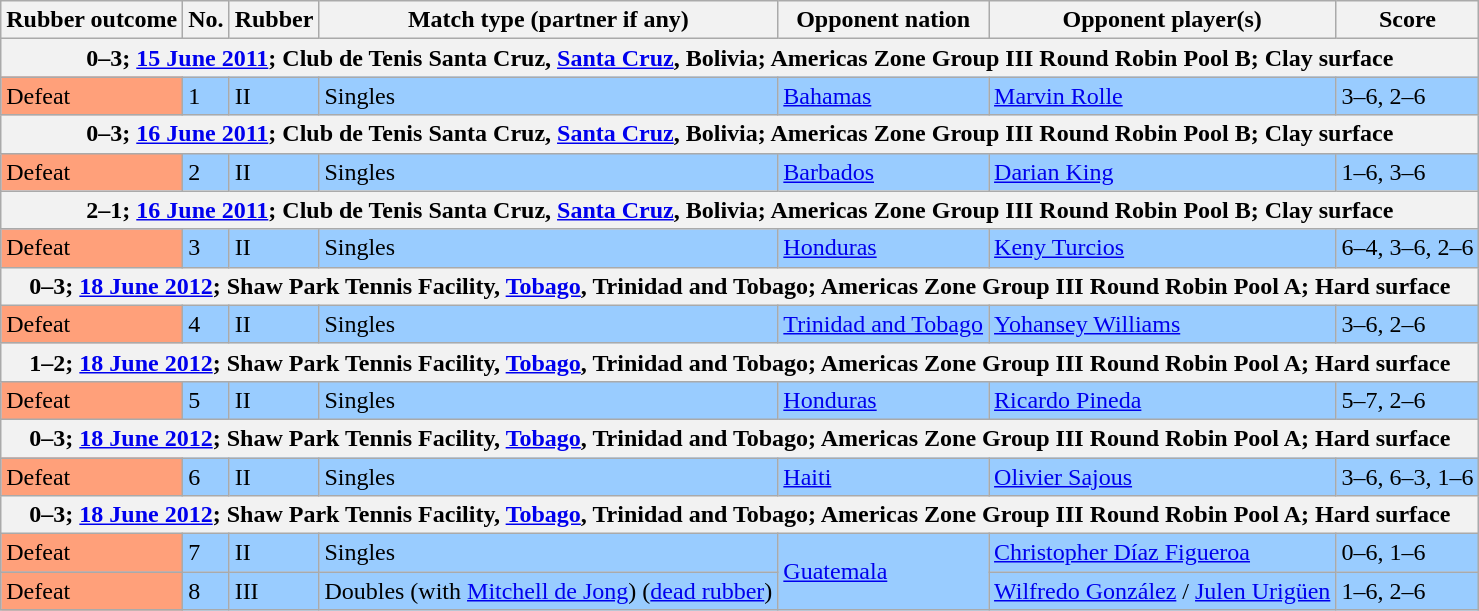<table class=wikitable>
<tr>
<th>Rubber outcome</th>
<th>No.</th>
<th>Rubber</th>
<th>Match type (partner if any)</th>
<th>Opponent nation</th>
<th>Opponent player(s)</th>
<th>Score</th>
</tr>
<tr>
<th colspan=7>0–3; <a href='#'>15 June 2011</a>; Club de Tenis Santa Cruz, <a href='#'>Santa Cruz</a>, Bolivia; Americas Zone Group III Round Robin Pool B; Clay surface</th>
</tr>
<tr bgcolor=#99CCFF>
<td bgcolor=FFA07A>Defeat</td>
<td>1</td>
<td>II</td>
<td>Singles</td>
<td> <a href='#'>Bahamas</a></td>
<td><a href='#'>Marvin Rolle</a></td>
<td>3–6, 2–6</td>
</tr>
<tr>
<th colspan=7>0–3; <a href='#'>16 June 2011</a>; Club de Tenis Santa Cruz, <a href='#'>Santa Cruz</a>, Bolivia; Americas Zone Group III Round Robin Pool B; Clay surface</th>
</tr>
<tr bgcolor=#99CCFF>
<td bgcolor=FFA07A>Defeat</td>
<td>2</td>
<td>II</td>
<td>Singles</td>
<td> <a href='#'>Barbados</a></td>
<td><a href='#'>Darian King</a></td>
<td>1–6, 3–6</td>
</tr>
<tr>
<th colspan=7>2–1; <a href='#'>16 June 2011</a>; Club de Tenis Santa Cruz, <a href='#'>Santa Cruz</a>, Bolivia; Americas Zone Group III Round Robin Pool B; Clay surface</th>
</tr>
<tr bgcolor=#99CCFF>
<td bgcolor=FFA07A>Defeat</td>
<td>3</td>
<td>II</td>
<td>Singles</td>
<td> <a href='#'>Honduras</a></td>
<td><a href='#'>Keny Turcios</a></td>
<td>6–4, 3–6, 2–6</td>
</tr>
<tr>
<th colspan=7>0–3; <a href='#'>18 June 2012</a>; Shaw Park Tennis Facility, <a href='#'>Tobago</a>, Trinidad and Tobago; Americas Zone Group III Round Robin Pool A; Hard surface</th>
</tr>
<tr bgcolor=#99CCFF>
<td bgcolor=FFA07A>Defeat</td>
<td>4</td>
<td>II</td>
<td>Singles</td>
<td> <a href='#'>Trinidad and Tobago</a></td>
<td><a href='#'>Yohansey Williams</a></td>
<td>3–6, 2–6</td>
</tr>
<tr>
<th colspan=7>1–2; <a href='#'>18 June 2012</a>; Shaw Park Tennis Facility, <a href='#'>Tobago</a>, Trinidad and Tobago; Americas Zone Group III Round Robin Pool A; Hard surface</th>
</tr>
<tr bgcolor=#99CCFF>
<td bgcolor=FFA07A>Defeat</td>
<td>5</td>
<td>II</td>
<td>Singles</td>
<td> <a href='#'>Honduras</a></td>
<td><a href='#'>Ricardo Pineda</a></td>
<td>5–7, 2–6</td>
</tr>
<tr>
<th colspan=7>0–3; <a href='#'>18 June 2012</a>; Shaw Park Tennis Facility, <a href='#'>Tobago</a>, Trinidad and Tobago; Americas Zone Group III Round Robin Pool A; Hard surface</th>
</tr>
<tr bgcolor=#99CCFF>
<td bgcolor=FFA07A>Defeat</td>
<td>6</td>
<td>II</td>
<td>Singles</td>
<td> <a href='#'>Haiti</a></td>
<td><a href='#'>Olivier Sajous</a></td>
<td>3–6, 6–3, 1–6</td>
</tr>
<tr>
<th colspan=7>0–3; <a href='#'>18 June 2012</a>; Shaw Park Tennis Facility, <a href='#'>Tobago</a>, Trinidad and Tobago; Americas Zone Group III Round Robin Pool A; Hard surface</th>
</tr>
<tr bgcolor=#99CCFF>
<td bgcolor=FFA07A>Defeat</td>
<td>7</td>
<td>II</td>
<td>Singles</td>
<td rowspan=2> <a href='#'>Guatemala</a></td>
<td><a href='#'>Christopher Díaz Figueroa</a></td>
<td>0–6, 1–6</td>
</tr>
<tr bgcolor=#99CCFF>
<td bgcolor=FFA07A>Defeat</td>
<td>8</td>
<td>III</td>
<td>Doubles (with <a href='#'>Mitchell de Jong</a>) (<a href='#'>dead rubber</a>)</td>
<td><a href='#'>Wilfredo González</a> / <a href='#'>Julen Urigüen</a></td>
<td>1–6, 2–6</td>
</tr>
</table>
